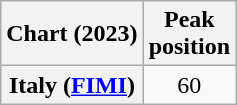<table class="wikitable plainrowheaders" style="text-align:center">
<tr>
<th scope="col">Chart (2023)</th>
<th scope="col">Peak<br>position</th>
</tr>
<tr>
<th scope="row">Italy (<a href='#'>FIMI</a>)</th>
<td>60</td>
</tr>
</table>
